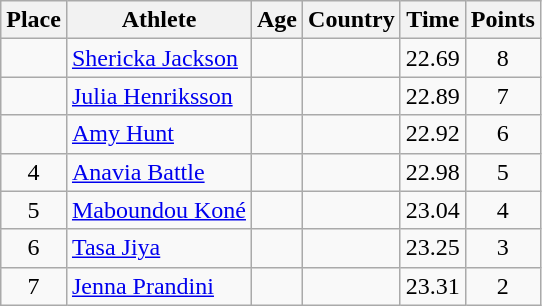<table class="wikitable mw-datatable sortable">
<tr>
<th>Place</th>
<th>Athlete</th>
<th>Age</th>
<th>Country</th>
<th>Time</th>
<th>Points</th>
</tr>
<tr>
<td align=center></td>
<td><a href='#'>Shericka Jackson</a></td>
<td></td>
<td></td>
<td>22.69</td>
<td align=center>8</td>
</tr>
<tr>
<td align=center></td>
<td><a href='#'>Julia Henriksson</a></td>
<td></td>
<td></td>
<td>22.89</td>
<td align=center>7</td>
</tr>
<tr>
<td align=center></td>
<td><a href='#'>Amy Hunt</a></td>
<td></td>
<td></td>
<td>22.92</td>
<td align=center>6</td>
</tr>
<tr>
<td align=center>4</td>
<td><a href='#'>Anavia Battle</a></td>
<td></td>
<td></td>
<td>22.98</td>
<td align=center>5</td>
</tr>
<tr>
<td align=center>5</td>
<td><a href='#'>Maboundou Koné</a></td>
<td></td>
<td></td>
<td>23.04</td>
<td align=center>4</td>
</tr>
<tr>
<td align=center>6</td>
<td><a href='#'>Tasa Jiya</a></td>
<td></td>
<td></td>
<td>23.25</td>
<td align=center>3</td>
</tr>
<tr>
<td align=center>7</td>
<td><a href='#'>Jenna Prandini</a></td>
<td></td>
<td></td>
<td>23.31</td>
<td align=center>2</td>
</tr>
</table>
